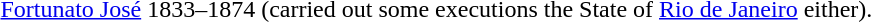<table>
<tr>
<td><a href='#'>Fortunato José</a></td>
<td>1833–1874 (carried out some executions the State of <a href='#'>Rio de Janeiro</a> either).</td>
</tr>
</table>
